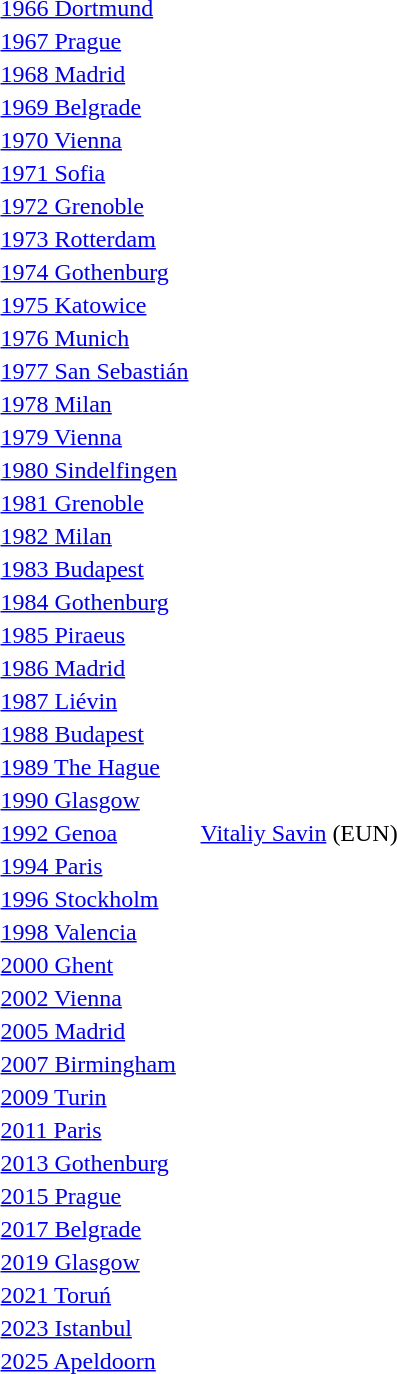<table>
<tr>
<td><a href='#'>1966 Dortmund</a><br></td>
<td></td>
<td></td>
<td></td>
</tr>
<tr>
<td><a href='#'>1967 Prague</a><br></td>
<td></td>
<td></td>
<td></td>
</tr>
<tr>
<td><a href='#'>1968 Madrid</a><br></td>
<td></td>
<td></td>
<td></td>
</tr>
<tr>
<td><a href='#'>1969 Belgrade</a><br></td>
<td></td>
<td></td>
<td></td>
</tr>
<tr>
<td><a href='#'>1970 Vienna</a><br></td>
<td></td>
<td></td>
<td></td>
</tr>
<tr>
<td><a href='#'>1971 Sofia</a><br></td>
<td></td>
<td></td>
<td></td>
</tr>
<tr>
<td><a href='#'>1972 Grenoble</a><br></td>
<td></td>
<td></td>
<td></td>
</tr>
<tr>
<td><a href='#'>1973 Rotterdam</a><br></td>
<td></td>
<td></td>
<td></td>
</tr>
<tr>
<td><a href='#'>1974 Gothenburg</a><br></td>
<td></td>
<td></td>
<td></td>
</tr>
<tr>
<td><a href='#'>1975 Katowice</a><br></td>
<td></td>
<td></td>
<td></td>
</tr>
<tr>
<td><a href='#'>1976 Munich</a><br></td>
<td></td>
<td></td>
<td></td>
</tr>
<tr>
<td><a href='#'>1977 San Sebastián</a><br></td>
<td></td>
<td></td>
<td></td>
</tr>
<tr>
<td><a href='#'>1978 Milan</a><br></td>
<td></td>
<td></td>
<td></td>
</tr>
<tr>
<td><a href='#'>1979 Vienna</a><br></td>
<td></td>
<td></td>
<td></td>
</tr>
<tr>
<td><a href='#'>1980 Sindelfingen</a><br></td>
<td></td>
<td></td>
<td></td>
</tr>
<tr>
<td><a href='#'>1981 Grenoble</a><br></td>
<td></td>
<td></td>
<td></td>
</tr>
<tr>
<td><a href='#'>1982 Milan</a><br></td>
<td></td>
<td></td>
<td></td>
</tr>
<tr>
<td><a href='#'>1983 Budapest</a><br></td>
<td></td>
<td></td>
<td></td>
</tr>
<tr>
<td><a href='#'>1984 Gothenburg</a><br></td>
<td></td>
<td></td>
<td></td>
</tr>
<tr>
<td><a href='#'>1985 Piraeus</a><br></td>
<td></td>
<td></td>
<td></td>
</tr>
<tr>
<td><a href='#'>1986 Madrid</a><br></td>
<td></td>
<td></td>
<td></td>
</tr>
<tr>
<td><a href='#'>1987 Liévin</a><br></td>
<td></td>
<td></td>
<td><br></td>
</tr>
<tr>
<td><a href='#'>1988 Budapest</a><br></td>
<td></td>
<td></td>
<td></td>
</tr>
<tr>
<td><a href='#'>1989 The Hague</a><br></td>
<td></td>
<td></td>
<td></td>
</tr>
<tr>
<td><a href='#'>1990 Glasgow</a><br></td>
<td></td>
<td></td>
<td></td>
</tr>
<tr>
<td><a href='#'>1992 Genoa</a><br></td>
<td></td>
<td> <a href='#'>Vitaliy Savin</a> (EUN)</td>
<td></td>
</tr>
<tr>
<td><a href='#'>1994 Paris</a><br></td>
<td></td>
<td></td>
<td></td>
</tr>
<tr>
<td><a href='#'>1996 Stockholm</a><br></td>
<td></td>
<td></td>
<td></td>
</tr>
<tr>
<td><a href='#'>1998 Valencia</a><br></td>
<td></td>
<td></td>
<td></td>
</tr>
<tr>
<td><a href='#'>2000 Ghent</a><br></td>
<td></td>
<td></td>
<td></td>
</tr>
<tr>
<td><a href='#'>2002 Vienna</a><br></td>
<td></td>
<td></td>
<td></td>
</tr>
<tr>
<td><a href='#'>2005 Madrid</a><br></td>
<td></td>
<td></td>
<td></td>
</tr>
<tr>
<td><a href='#'>2007 Birmingham</a><br></td>
<td></td>
<td></td>
<td></td>
</tr>
<tr>
<td><a href='#'>2009 Turin</a><br></td>
<td></td>
<td></td>
<td></td>
</tr>
<tr>
<td><a href='#'>2011 Paris</a><br></td>
<td></td>
<td></td>
<td></td>
</tr>
<tr>
<td><a href='#'>2013 Gothenburg</a><br></td>
<td></td>
<td></td>
<td></td>
</tr>
<tr>
<td><a href='#'>2015 Prague</a><br></td>
<td></td>
<td></td>
<td></td>
</tr>
<tr>
<td><a href='#'>2017 Belgrade</a><br></td>
<td></td>
<td></td>
<td></td>
</tr>
<tr>
<td><a href='#'>2019 Glasgow</a><br></td>
<td></td>
<td></td>
<td></td>
</tr>
<tr>
<td><a href='#'>2021 Toruń</a><br></td>
<td></td>
<td></td>
<td></td>
</tr>
<tr>
<td><a href='#'>2023 Istanbul</a><br></td>
<td></td>
<td></td>
<td></td>
</tr>
<tr>
<td><a href='#'>2025 Apeldoorn</a><br></td>
<td></td>
<td></td>
<td></td>
</tr>
</table>
